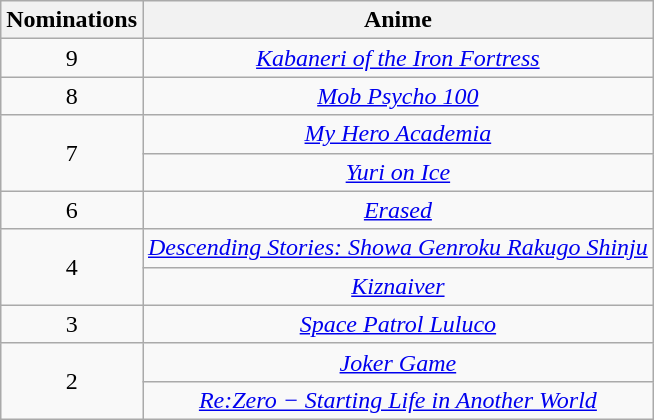<table class="wikitable" style="text-align:center;">
<tr>
<th scope="col" width="55">Nominations</th>
<th scope="col" align="center">Anime</th>
</tr>
<tr>
<td>9</td>
<td><em><a href='#'>Kabaneri of the Iron Fortress</a></em></td>
</tr>
<tr>
<td>8</td>
<td><em><a href='#'>Mob Psycho 100</a></em></td>
</tr>
<tr>
<td rowspan="2">7</td>
<td><em><a href='#'>My Hero Academia</a></em></td>
</tr>
<tr>
<td><em><a href='#'>Yuri on Ice</a></em></td>
</tr>
<tr>
<td>6</td>
<td><em><a href='#'>Erased</a></em></td>
</tr>
<tr>
<td rowspan="2">4</td>
<td><em><a href='#'>Descending Stories: Showa Genroku Rakugo Shinju</a></em></td>
</tr>
<tr>
<td><em><a href='#'>Kiznaiver</a></em></td>
</tr>
<tr>
<td>3</td>
<td><em><a href='#'>Space Patrol Luluco</a></em></td>
</tr>
<tr>
<td rowspan="2">2</td>
<td><em><a href='#'>Joker Game</a></em></td>
</tr>
<tr>
<td><em><a href='#'>Re:Zero − Starting Life in Another World</a></em></td>
</tr>
</table>
